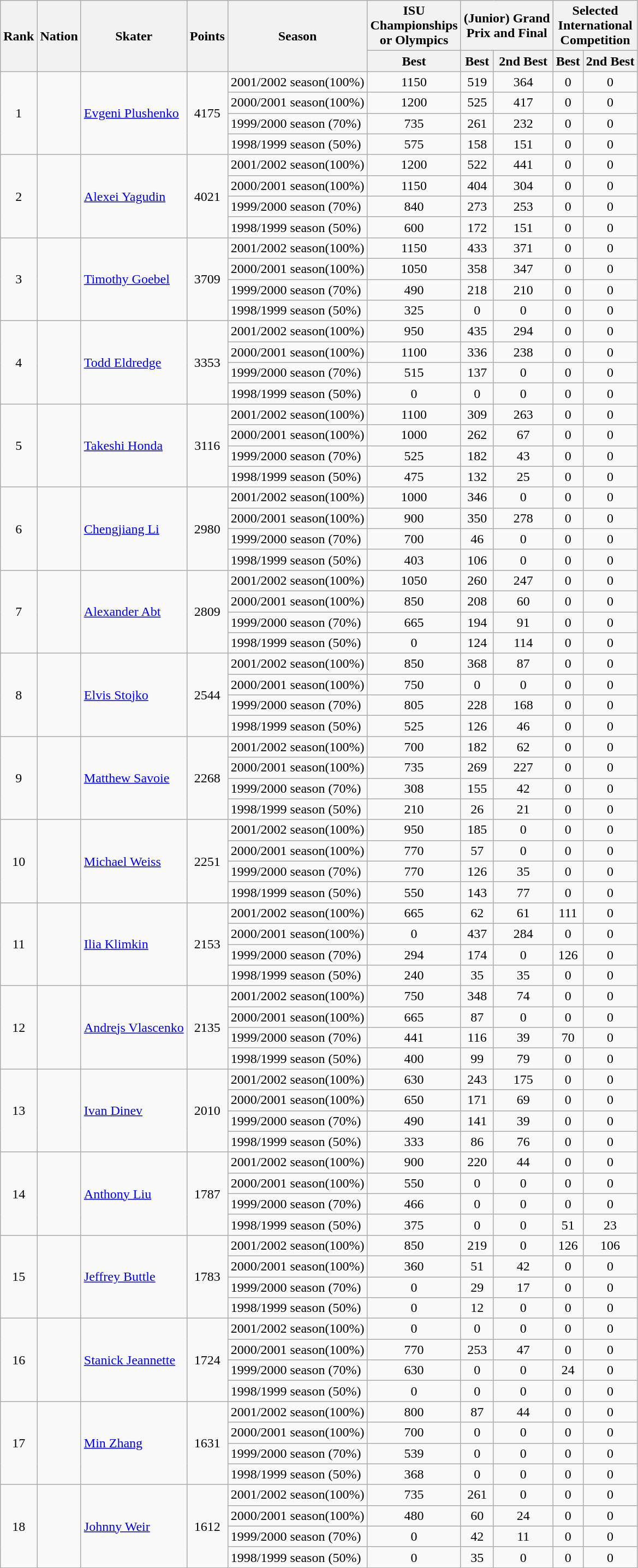<table class="wikitable sortable" style="text-align: center;">
<tr>
<th rowspan="2">Rank</th>
<th rowspan="2">Nation</th>
<th rowspan="2">Skater</th>
<th rowspan="2">Points</th>
<th rowspan="2">Season</th>
<th>ISU <br> Championships <br> or Olympics</th>
<th colspan="2">(Junior) Grand <br> Prix and Final</th>
<th colspan="2">Selected <br> International <br> Competition</th>
</tr>
<tr>
<th>Best</th>
<th>Best</th>
<th>2nd Best</th>
<th>Best</th>
<th>2nd Best</th>
</tr>
<tr>
<td rowspan="4">1</td>
<td rowspan="4" style="text-align: left;"></td>
<td rowspan="4" style="text-align: left;"><a href='#'>Evgeni Plushenko</a></td>
<td rowspan="4">4175</td>
<td style="text-align: left;">2001/2002 season(100%)</td>
<td>1150</td>
<td>519</td>
<td>364</td>
<td>0</td>
<td>0</td>
</tr>
<tr>
<td style="text-align: left;">2000/2001 season(100%)</td>
<td>1200</td>
<td>525</td>
<td>417</td>
<td>0</td>
<td>0</td>
</tr>
<tr>
<td style="text-align: left;">1999/2000 season (70%)</td>
<td>735</td>
<td>261</td>
<td>232</td>
<td>0</td>
<td>0</td>
</tr>
<tr>
<td style="text-align: left;">1998/1999 season (50%)</td>
<td>575</td>
<td>158</td>
<td>151</td>
<td>0</td>
<td>0</td>
</tr>
<tr>
<td rowspan="4">2</td>
<td rowspan="4" style="text-align: left;"></td>
<td rowspan="4" style="text-align: left;"><a href='#'>Alexei Yagudin</a></td>
<td rowspan="4">4021</td>
<td style="text-align: left;">2001/2002 season(100%)</td>
<td>1200</td>
<td>522</td>
<td>441</td>
<td>0</td>
<td>0</td>
</tr>
<tr>
<td style="text-align: left;">2000/2001 season(100%)</td>
<td>1150</td>
<td>404</td>
<td>304</td>
<td>0</td>
<td>0</td>
</tr>
<tr>
<td style="text-align: left;">1999/2000 season (70%)</td>
<td>840</td>
<td>273</td>
<td>253</td>
<td>0</td>
<td>0</td>
</tr>
<tr>
<td style="text-align: left;">1998/1999 season (50%)</td>
<td>600</td>
<td>172</td>
<td>151</td>
<td>0</td>
<td>0</td>
</tr>
<tr>
<td rowspan="4">3</td>
<td rowspan="4" style="text-align: left;"></td>
<td rowspan="4" style="text-align: left;"><a href='#'>Timothy Goebel</a></td>
<td rowspan="4">3709</td>
<td style="text-align: left;">2001/2002 season(100%)</td>
<td>1150</td>
<td>433</td>
<td>371</td>
<td>0</td>
<td>0</td>
</tr>
<tr>
<td style="text-align: left;">2000/2001 season(100%)</td>
<td>1050</td>
<td>358</td>
<td>347</td>
<td>0</td>
<td>0</td>
</tr>
<tr>
<td style="text-align: left;">1999/2000 season (70%)</td>
<td>490</td>
<td>218</td>
<td>210</td>
<td>0</td>
<td>0</td>
</tr>
<tr>
<td style="text-align: left;">1998/1999 season (50%)</td>
<td>325</td>
<td>0</td>
<td>0</td>
<td>0</td>
<td>0</td>
</tr>
<tr>
<td rowspan="4">4</td>
<td rowspan="4" style="text-align: left;"></td>
<td rowspan="4" style="text-align: left;"><a href='#'>Todd Eldredge</a></td>
<td rowspan="4">3353</td>
<td style="text-align: left;">2001/2002 season(100%)</td>
<td>950</td>
<td>435</td>
<td>294</td>
<td>0</td>
<td>0</td>
</tr>
<tr>
<td style="text-align: left;">2000/2001 season(100%)</td>
<td>1100</td>
<td>336</td>
<td>238</td>
<td>0</td>
<td>0</td>
</tr>
<tr>
<td style="text-align: left;">1999/2000 season (70%)</td>
<td>515</td>
<td>137</td>
<td>0</td>
<td>0</td>
<td>0</td>
</tr>
<tr>
<td style="text-align: left;">1998/1999 season (50%)</td>
<td>0</td>
<td>0</td>
<td>0</td>
<td>0</td>
<td>0</td>
</tr>
<tr>
<td rowspan="4">5</td>
<td rowspan="4" style="text-align: left;"></td>
<td rowspan="4" style="text-align: left;"><a href='#'>Takeshi Honda</a></td>
<td rowspan="4">3116</td>
<td style="text-align: left;">2001/2002 season(100%)</td>
<td>1100</td>
<td>309</td>
<td>263</td>
<td>0</td>
<td>0</td>
</tr>
<tr>
<td style="text-align: left;">2000/2001 season(100%)</td>
<td>1000</td>
<td>262</td>
<td>67</td>
<td>0</td>
<td>0</td>
</tr>
<tr>
<td style="text-align: left;">1999/2000 season (70%)</td>
<td>525</td>
<td>182</td>
<td>43</td>
<td>0</td>
<td>0</td>
</tr>
<tr>
<td style="text-align: left;">1998/1999 season (50%)</td>
<td>475</td>
<td>132</td>
<td>25</td>
<td>0</td>
<td>0</td>
</tr>
<tr>
<td rowspan="4">6</td>
<td rowspan="4" style="text-align: left;"></td>
<td rowspan="4" style="text-align: left;"><a href='#'>Chengjiang Li</a></td>
<td rowspan="4">2980</td>
<td style="text-align: left;">2001/2002 season(100%)</td>
<td>1000</td>
<td>346</td>
<td>0</td>
<td>0</td>
<td>0</td>
</tr>
<tr>
<td style="text-align: left;">2000/2001 season(100%)</td>
<td>900</td>
<td>350</td>
<td>278</td>
<td>0</td>
<td>0</td>
</tr>
<tr>
<td style="text-align: left;">1999/2000 season (70%)</td>
<td>700</td>
<td>46</td>
<td>0</td>
<td>0</td>
<td>0</td>
</tr>
<tr>
<td style="text-align: left;">1998/1999 season (50%)</td>
<td>403</td>
<td>106</td>
<td>0</td>
<td>0</td>
<td>0</td>
</tr>
<tr>
<td rowspan="4">7</td>
<td rowspan="4" style="text-align: left;"></td>
<td rowspan="4" style="text-align: left;"><a href='#'>Alexander Abt</a></td>
<td rowspan="4">2809</td>
<td style="text-align: left;">2001/2002 season(100%)</td>
<td>1050</td>
<td>260</td>
<td>247</td>
<td>0</td>
<td>0</td>
</tr>
<tr>
<td style="text-align: left;">2000/2001 season(100%)</td>
<td>850</td>
<td>208</td>
<td>60</td>
<td>0</td>
<td>0</td>
</tr>
<tr>
<td style="text-align: left;">1999/2000 season (70%)</td>
<td>665</td>
<td>194</td>
<td>91</td>
<td>0</td>
<td>0</td>
</tr>
<tr>
<td style="text-align: left;">1998/1999 season (50%)</td>
<td>0</td>
<td>124</td>
<td>114</td>
<td>0</td>
<td>0</td>
</tr>
<tr>
<td rowspan="4">8</td>
<td rowspan="4" style="text-align: left;"></td>
<td rowspan="4" style="text-align: left;"><a href='#'>Elvis Stojko</a></td>
<td rowspan="4">2544</td>
<td style="text-align: left;">2001/2002 season(100%)</td>
<td>850</td>
<td>368</td>
<td>87</td>
<td>0</td>
<td>0</td>
</tr>
<tr>
<td style="text-align: left;">2000/2001 season(100%)</td>
<td>750</td>
<td>0</td>
<td>0</td>
<td>0</td>
<td>0</td>
</tr>
<tr>
<td style="text-align: left;">1999/2000 season (70%)</td>
<td>805</td>
<td>228</td>
<td>168</td>
<td>0</td>
<td>0</td>
</tr>
<tr>
<td style="text-align: left;">1998/1999 season (50%)</td>
<td>525</td>
<td>126</td>
<td>46</td>
<td>0</td>
<td>0</td>
</tr>
<tr>
<td rowspan="4">9</td>
<td rowspan="4" style="text-align: left;"></td>
<td rowspan="4" style="text-align: left;"><a href='#'>Matthew Savoie</a></td>
<td rowspan="4">2268</td>
<td style="text-align: left;">2001/2002 season(100%)</td>
<td>700</td>
<td>182</td>
<td>62</td>
<td>0</td>
<td>0</td>
</tr>
<tr>
<td style="text-align: left;">2000/2001 season(100%)</td>
<td>735</td>
<td>269</td>
<td>227</td>
<td>0</td>
<td>0</td>
</tr>
<tr>
<td style="text-align: left;">1999/2000 season (70%)</td>
<td>308</td>
<td>155</td>
<td>42</td>
<td>0</td>
<td>0</td>
</tr>
<tr>
<td style="text-align: left;">1998/1999 season (50%)</td>
<td>210</td>
<td>26</td>
<td>21</td>
<td>0</td>
<td>0</td>
</tr>
<tr>
<td rowspan="4">10</td>
<td rowspan="4" style="text-align: left;"></td>
<td rowspan="4" style="text-align: left;"><a href='#'>Michael Weiss</a></td>
<td rowspan="4">2251</td>
<td style="text-align: left;">2001/2002 season(100%)</td>
<td>950</td>
<td>185</td>
<td>0</td>
<td>0</td>
<td>0</td>
</tr>
<tr>
<td style="text-align: left;">2000/2001 season(100%)</td>
<td>770</td>
<td>57</td>
<td>0</td>
<td>0</td>
<td>0</td>
</tr>
<tr>
<td style="text-align: left;">1999/2000 season (70%)</td>
<td>770</td>
<td>126</td>
<td>35</td>
<td>0</td>
<td>0</td>
</tr>
<tr>
<td style="text-align: left;">1998/1999 season (50%)</td>
<td>550</td>
<td>143</td>
<td>77</td>
<td>0</td>
<td>0</td>
</tr>
<tr>
<td rowspan="4">11</td>
<td rowspan="4" style="text-align: left;"></td>
<td rowspan="4" style="text-align: left;"><a href='#'>Ilia Klimkin</a></td>
<td rowspan="4">2153</td>
<td style="text-align: left;">2001/2002 season(100%)</td>
<td>665</td>
<td>62</td>
<td>61</td>
<td>111</td>
<td>0</td>
</tr>
<tr>
<td style="text-align: left;">2000/2001 season(100%)</td>
<td>0</td>
<td>437</td>
<td>284</td>
<td>0</td>
<td>0</td>
</tr>
<tr>
<td style="text-align: left;">1999/2000 season (70%)</td>
<td>294</td>
<td>174</td>
<td>0</td>
<td>126</td>
<td>0</td>
</tr>
<tr>
<td style="text-align: left;">1998/1999 season (50%)</td>
<td>240</td>
<td>35</td>
<td>35</td>
<td>0</td>
<td>0</td>
</tr>
<tr>
<td rowspan="4">12</td>
<td rowspan="4" style="text-align: left;"></td>
<td rowspan="4" style="text-align: left;"><a href='#'>Andrejs Vlascenko</a></td>
<td rowspan="4">2135</td>
<td style="text-align: left;">2001/2002 season(100%)</td>
<td>750</td>
<td>348</td>
<td>74</td>
<td>0</td>
<td>0</td>
</tr>
<tr>
<td style="text-align: left;">2000/2001 season(100%)</td>
<td>665</td>
<td>87</td>
<td>0</td>
<td>0</td>
<td>0</td>
</tr>
<tr>
<td style="text-align: left;">1999/2000 season (70%)</td>
<td>441</td>
<td>116</td>
<td>39</td>
<td>70</td>
<td>0</td>
</tr>
<tr>
<td style="text-align: left;">1998/1999 season (50%)</td>
<td>400</td>
<td>99</td>
<td>79</td>
<td>0</td>
<td>0</td>
</tr>
<tr>
<td rowspan="4">13</td>
<td rowspan="4" style="text-align: left;"></td>
<td rowspan="4" style="text-align: left;"><a href='#'>Ivan Dinev</a></td>
<td rowspan="4">2010</td>
<td style="text-align: left;">2001/2002 season(100%)</td>
<td>630</td>
<td>243</td>
<td>175</td>
<td>0</td>
<td>0</td>
</tr>
<tr>
<td style="text-align: left;">2000/2001 season(100%)</td>
<td>650</td>
<td>171</td>
<td>69</td>
<td>0</td>
<td>0</td>
</tr>
<tr>
<td style="text-align: left;">1999/2000 season (70%)</td>
<td>490</td>
<td>141</td>
<td>39</td>
<td>0</td>
<td>0</td>
</tr>
<tr>
<td style="text-align: left;">1998/1999 season (50%)</td>
<td>333</td>
<td>86</td>
<td>76</td>
<td>0</td>
<td>0</td>
</tr>
<tr>
<td rowspan="4">14</td>
<td rowspan="4" style="text-align: left;"></td>
<td rowspan="4" style="text-align: left;"><a href='#'>Anthony Liu</a></td>
<td rowspan="4">1787</td>
<td style="text-align: left;">2001/2002 season(100%)</td>
<td>900</td>
<td>220</td>
<td>44</td>
<td>0</td>
<td>0</td>
</tr>
<tr>
<td style="text-align: left;">2000/2001 season(100%)</td>
<td>550</td>
<td>0</td>
<td>0</td>
<td>0</td>
<td>0</td>
</tr>
<tr>
<td style="text-align: left;">1999/2000 season (70%)</td>
<td>466</td>
<td>0</td>
<td>0</td>
<td>0</td>
<td>0</td>
</tr>
<tr>
<td style="text-align: left;">1998/1999 season (50%)</td>
<td>375</td>
<td>0</td>
<td>0</td>
<td>51</td>
<td>23</td>
</tr>
<tr>
<td rowspan="4">15</td>
<td rowspan="4" style="text-align: left;"></td>
<td rowspan="4" style="text-align: left;"><a href='#'>Jeffrey Buttle</a></td>
<td rowspan="4">1783</td>
<td style="text-align: left;">2001/2002 season(100%)</td>
<td>850</td>
<td>219</td>
<td>0</td>
<td>126</td>
<td>106</td>
</tr>
<tr>
<td style="text-align: left;">2000/2001 season(100%)</td>
<td>360</td>
<td>51</td>
<td>42</td>
<td>0</td>
<td>0</td>
</tr>
<tr>
<td style="text-align: left;">1999/2000 season (70%)</td>
<td>0</td>
<td>29</td>
<td>17</td>
<td>0</td>
<td>0</td>
</tr>
<tr>
<td style="text-align: left;">1998/1999 season (50%)</td>
<td>0</td>
<td>12</td>
<td>0</td>
<td>0</td>
<td>0</td>
</tr>
<tr>
<td rowspan="4">16</td>
<td rowspan="4" style="text-align: left;"></td>
<td rowspan="4" style="text-align: left;"><a href='#'>Stanick Jeannette</a></td>
<td rowspan="4">1724</td>
<td style="text-align: left;">2001/2002 season(100%)</td>
<td>0</td>
<td>0</td>
<td>0</td>
<td>0</td>
<td>0</td>
</tr>
<tr>
<td style="text-align: left;">2000/2001 season(100%)</td>
<td>770</td>
<td>253</td>
<td>47</td>
<td>0</td>
<td>0</td>
</tr>
<tr>
<td style="text-align: left;">1999/2000 season (70%)</td>
<td>630</td>
<td>0</td>
<td>0</td>
<td>24</td>
<td>0</td>
</tr>
<tr>
<td style="text-align: left;">1998/1999 season (50%)</td>
<td>0</td>
<td>0</td>
<td>0</td>
<td>0</td>
<td>0</td>
</tr>
<tr>
<td rowspan="4">17</td>
<td rowspan="4" style="text-align: left;"></td>
<td rowspan="4" style="text-align: left;"><a href='#'>Min Zhang</a></td>
<td rowspan="4">1631</td>
<td style="text-align: left;">2001/2002 season(100%)</td>
<td>800</td>
<td>87</td>
<td>44</td>
<td>0</td>
<td>0</td>
</tr>
<tr>
<td style="text-align: left;">2000/2001 season(100%)</td>
<td>700</td>
<td>0</td>
<td>0</td>
<td>0</td>
<td>0</td>
</tr>
<tr>
<td style="text-align: left;">1999/2000 season (70%)</td>
<td>539</td>
<td>0</td>
<td>0</td>
<td>0</td>
<td>0</td>
</tr>
<tr>
<td style="text-align: left;">1998/1999 season (50%)</td>
<td>368</td>
<td>0</td>
<td>0</td>
<td>0</td>
<td>0</td>
</tr>
<tr>
<td rowspan="4">18</td>
<td rowspan="4" style="text-align: left;"></td>
<td rowspan="4" style="text-align: left;"><a href='#'>Johnny Weir</a></td>
<td rowspan="4">1612</td>
<td style="text-align: left;">2001/2002 season(100%)</td>
<td>735</td>
<td>261</td>
<td>0</td>
<td>0</td>
<td>0</td>
</tr>
<tr>
<td style="text-align: left;">2000/2001 season(100%)</td>
<td>480</td>
<td>60</td>
<td>24</td>
<td>0</td>
<td>0</td>
</tr>
<tr>
<td style="text-align: left;">1999/2000 season (70%)</td>
<td>0</td>
<td>42</td>
<td>11</td>
<td>0</td>
<td>0</td>
</tr>
<tr>
<td style="text-align: left;">1998/1999 season (50%)</td>
<td>0</td>
<td>35</td>
<td>0</td>
<td>0</td>
<td>0</td>
</tr>
</table>
